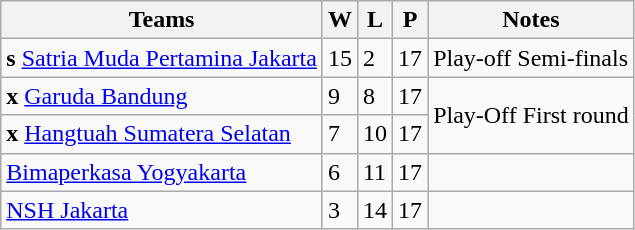<table class="wikitable sortable">
<tr>
<th>Teams</th>
<th>W</th>
<th>L</th>
<th>P</th>
<th>Notes</th>
</tr>
<tr>
<td><strong>s</strong> <a href='#'>Satria Muda Pertamina Jakarta</a></td>
<td>15</td>
<td>2</td>
<td>17</td>
<td>Play-off Semi-finals</td>
</tr>
<tr>
<td><strong>x</strong> <a href='#'>Garuda Bandung</a></td>
<td>9</td>
<td>8</td>
<td>17</td>
<td rowspan="2">Play-Off First round</td>
</tr>
<tr>
<td><strong>x</strong> <a href='#'>Hangtuah Sumatera Selatan</a></td>
<td>7</td>
<td>10</td>
<td>17</td>
</tr>
<tr>
<td><a href='#'>Bimaperkasa Yogyakarta</a></td>
<td>6</td>
<td>11</td>
<td>17</td>
<td></td>
</tr>
<tr>
<td><a href='#'>NSH Jakarta</a></td>
<td>3</td>
<td>14</td>
<td>17</td>
<td></td>
</tr>
</table>
